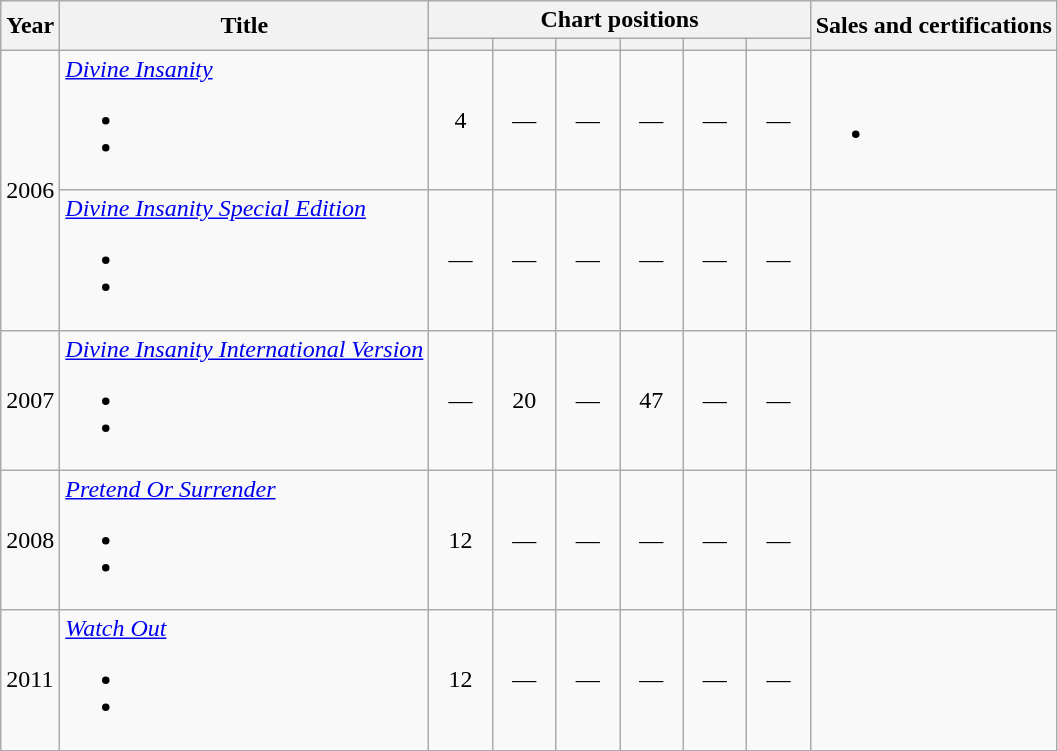<table class="wikitable">
<tr>
<th rowspan="2">Year</th>
<th rowspan="2">Title</th>
<th colspan="6">Chart positions</th>
<th rowspan="2">Sales and certifications</th>
</tr>
<tr>
<th width="35"></th>
<th width="35"></th>
<th width="35"></th>
<th width="35"></th>
<th width="35"></th>
<th width="35"></th>
</tr>
<tr>
<td rowspan="2">2006</td>
<td><em><a href='#'>Divine Insanity</a></em><br><ul><li></li><li></li></ul></td>
<td align="center">4</td>
<td align="center">—</td>
<td align="center">—</td>
<td align="center">—</td>
<td align="center">—</td>
<td align="center">—</td>
<td align="left"><br><ul><li></li></ul></td>
</tr>
<tr>
<td><em><a href='#'>Divine Insanity Special Edition</a></em><br><ul><li></li><li></li></ul></td>
<td align="center">—</td>
<td align="center">—</td>
<td align="center">—</td>
<td align="center">—</td>
<td align="center">—</td>
<td align="center">—</td>
<td align="left"></td>
</tr>
<tr>
<td>2007</td>
<td><em><a href='#'>Divine Insanity International Version</a></em><br><ul><li></li><li></li></ul></td>
<td align="center">—</td>
<td align="center">20</td>
<td align="center">—</td>
<td align="center">47</td>
<td align="center">—</td>
<td align="center">—</td>
<td align="left"></td>
</tr>
<tr>
<td>2008</td>
<td><em><a href='#'>Pretend Or Surrender</a></em><br><ul><li></li><li></li></ul></td>
<td align="center">12</td>
<td align="center">—</td>
<td align="center">—</td>
<td align="center">—</td>
<td align="center">—</td>
<td align="center">—</td>
<td align="left"></td>
</tr>
<tr>
<td>2011</td>
<td><em><a href='#'>Watch Out</a></em><br><ul><li></li><li></li></ul></td>
<td align="center">12</td>
<td align="center">—</td>
<td align="center">—</td>
<td align="center">—</td>
<td align="center">—</td>
<td align="center">—</td>
<td align="left"></td>
</tr>
</table>
